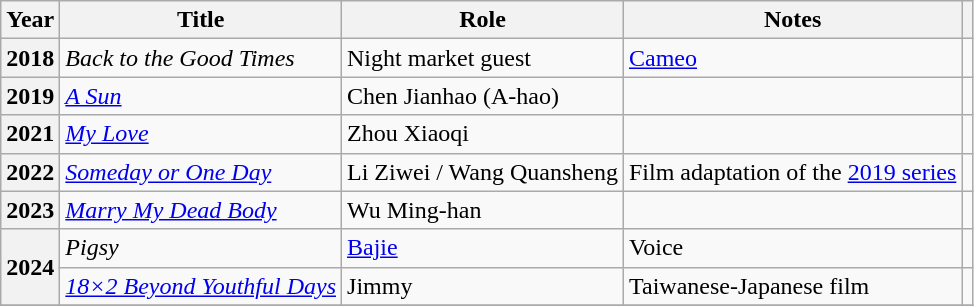<table class="wikitable sortable plainrowheaders">
<tr>
<th scope="col">Year</th>
<th scope="col">Title</th>
<th scope="col">Role</th>
<th scope="col" class="unsortable">Notes</th>
<th scope="col" class="unsortable"></th>
</tr>
<tr>
<th scope="row">2018</th>
<td><em>Back to the Good Times</em></td>
<td>Night market guest</td>
<td><a href='#'>Cameo</a></td>
<td style="text-align:center;"></td>
</tr>
<tr>
<th scope="row">2019</th>
<td><em><a href='#'>A Sun</a></em></td>
<td>Chen Jianhao (A-hao)</td>
<td></td>
<td style="text-align:center;"></td>
</tr>
<tr>
<th scope="row">2021</th>
<td><em><a href='#'>My Love</a></em></td>
<td>Zhou Xiaoqi</td>
<td></td>
<td style="text-align:center;"></td>
</tr>
<tr>
<th scope="row">2022</th>
<td><em><a href='#'>Someday or One Day</a></em></td>
<td>Li Ziwei / Wang Quansheng</td>
<td>Film adaptation of the <a href='#'>2019 series</a></td>
<td style="text-align:center;"></td>
</tr>
<tr>
<th scope="row">2023</th>
<td><em><a href='#'>Marry My Dead Body</a></em></td>
<td>Wu Ming-han</td>
<td></td>
<td style="text-align:center;"></td>
</tr>
<tr>
<th scope="row" rowspan="2">2024</th>
<td><em>Pigsy</em></td>
<td><a href='#'>Bajie</a></td>
<td>Voice</td>
<td style="text-align:center;"></td>
</tr>
<tr>
<td><em><a href='#'>18×2 Beyond Youthful Days</a></em></td>
<td>Jimmy</td>
<td>Taiwanese-Japanese film</td>
<td style="text-align:center;"></td>
</tr>
<tr>
</tr>
</table>
